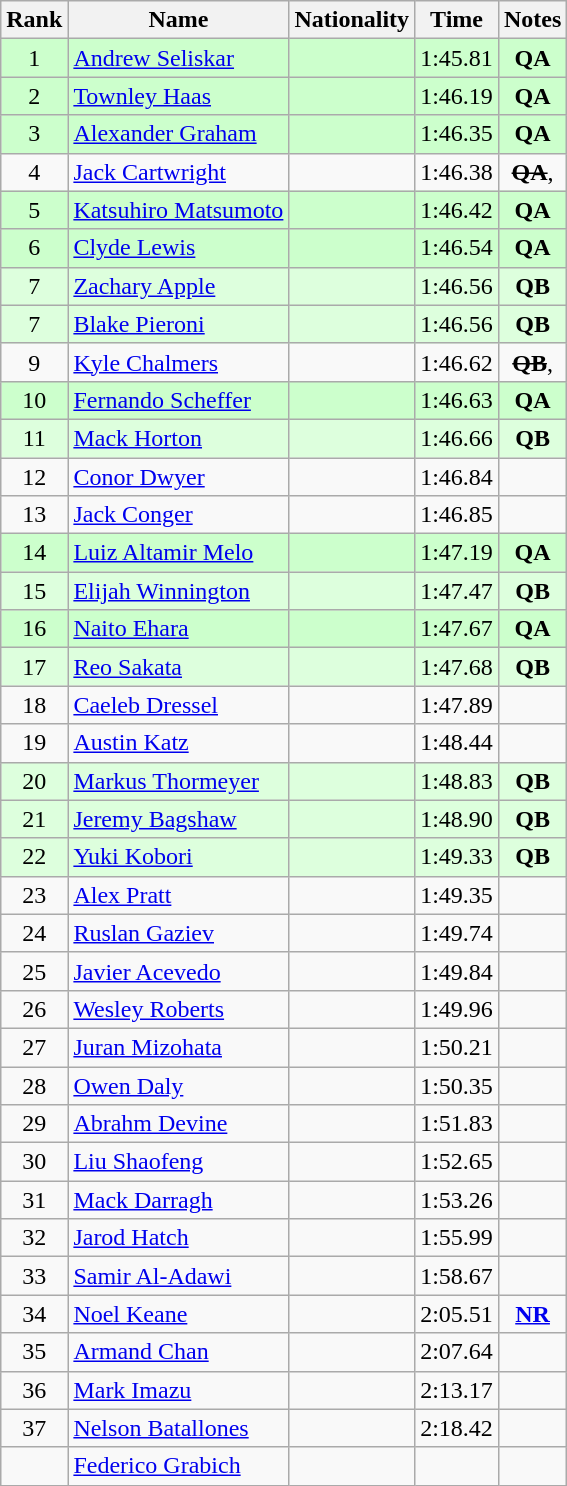<table class="wikitable sortable" style="text-align:center">
<tr>
<th>Rank</th>
<th>Name</th>
<th>Nationality</th>
<th>Time</th>
<th>Notes</th>
</tr>
<tr bgcolor=ccffcc>
<td>1</td>
<td align=left><a href='#'>Andrew Seliskar</a></td>
<td align=left></td>
<td>1:45.81</td>
<td><strong>QA</strong></td>
</tr>
<tr bgcolor=ccffcc>
<td>2</td>
<td align=left><a href='#'>Townley Haas</a></td>
<td align=left></td>
<td>1:46.19</td>
<td><strong>QA</strong></td>
</tr>
<tr bgcolor=ccffcc>
<td>3</td>
<td align=left><a href='#'>Alexander Graham</a></td>
<td align=left></td>
<td>1:46.35</td>
<td><strong>QA</strong></td>
</tr>
<tr>
<td>4</td>
<td align=left><a href='#'>Jack Cartwright</a></td>
<td align=left></td>
<td>1:46.38</td>
<td><s><strong>QA</strong></s>, </td>
</tr>
<tr bgcolor=ccffcc>
<td>5</td>
<td align=left><a href='#'>Katsuhiro Matsumoto</a></td>
<td align=left></td>
<td>1:46.42</td>
<td><strong>QA</strong></td>
</tr>
<tr bgcolor=ccffcc>
<td>6</td>
<td align=left><a href='#'>Clyde Lewis</a></td>
<td align=left></td>
<td>1:46.54</td>
<td><strong>QA</strong></td>
</tr>
<tr bgcolor=ddffdd>
<td>7</td>
<td align=left><a href='#'>Zachary Apple</a></td>
<td align=left></td>
<td>1:46.56</td>
<td><strong>QB</strong></td>
</tr>
<tr bgcolor=ddffdd>
<td>7</td>
<td align=left><a href='#'>Blake Pieroni</a></td>
<td align=left></td>
<td>1:46.56</td>
<td><strong>QB</strong></td>
</tr>
<tr>
<td>9</td>
<td align=left><a href='#'>Kyle Chalmers</a></td>
<td align=left></td>
<td>1:46.62</td>
<td><s><strong>QB</strong></s>, </td>
</tr>
<tr bgcolor=ccffcc>
<td>10</td>
<td align=left><a href='#'>Fernando Scheffer</a></td>
<td align=left></td>
<td>1:46.63</td>
<td><strong>QA</strong></td>
</tr>
<tr bgcolor=ddffdd>
<td>11</td>
<td align=left><a href='#'>Mack Horton</a></td>
<td align=left></td>
<td>1:46.66</td>
<td><strong>QB</strong></td>
</tr>
<tr>
<td>12</td>
<td align=left><a href='#'>Conor Dwyer</a></td>
<td align=left></td>
<td>1:46.84</td>
<td></td>
</tr>
<tr>
<td>13</td>
<td align=left><a href='#'>Jack Conger</a></td>
<td align=left></td>
<td>1:46.85</td>
<td></td>
</tr>
<tr bgcolor=ccffcc>
<td>14</td>
<td align=left><a href='#'>Luiz Altamir Melo</a></td>
<td align=left></td>
<td>1:47.19</td>
<td><strong>QA</strong></td>
</tr>
<tr bgcolor=ddffdd>
<td>15</td>
<td align=left><a href='#'>Elijah Winnington</a></td>
<td align=left></td>
<td>1:47.47</td>
<td><strong>QB</strong></td>
</tr>
<tr bgcolor=ccffcc>
<td>16</td>
<td align=left><a href='#'>Naito Ehara</a></td>
<td align=left></td>
<td>1:47.67</td>
<td><strong>QA</strong></td>
</tr>
<tr bgcolor=ddffdd>
<td>17</td>
<td align=left><a href='#'>Reo Sakata</a></td>
<td align=left></td>
<td>1:47.68</td>
<td><strong>QB</strong></td>
</tr>
<tr>
<td>18</td>
<td align=left><a href='#'>Caeleb Dressel</a></td>
<td align=left></td>
<td>1:47.89</td>
<td></td>
</tr>
<tr>
<td>19</td>
<td align=left><a href='#'>Austin Katz</a></td>
<td align=left></td>
<td>1:48.44</td>
<td></td>
</tr>
<tr bgcolor=ddffdd>
<td>20</td>
<td align=left><a href='#'>Markus Thormeyer</a></td>
<td align=left></td>
<td>1:48.83</td>
<td><strong>QB</strong></td>
</tr>
<tr bgcolor=ddffdd>
<td>21</td>
<td align=left><a href='#'>Jeremy Bagshaw</a></td>
<td align=left></td>
<td>1:48.90</td>
<td><strong>QB</strong></td>
</tr>
<tr bgcolor=ddffdd>
<td>22</td>
<td align=left><a href='#'>Yuki Kobori</a></td>
<td align=left></td>
<td>1:49.33</td>
<td><strong>QB</strong></td>
</tr>
<tr>
<td>23</td>
<td align=left><a href='#'>Alex Pratt</a></td>
<td align=left></td>
<td>1:49.35</td>
<td></td>
</tr>
<tr>
<td>24</td>
<td align=left><a href='#'>Ruslan Gaziev</a></td>
<td align=left></td>
<td>1:49.74</td>
<td></td>
</tr>
<tr>
<td>25</td>
<td align=left><a href='#'>Javier Acevedo</a></td>
<td align=left></td>
<td>1:49.84</td>
<td></td>
</tr>
<tr>
<td>26</td>
<td align=left><a href='#'>Wesley Roberts</a></td>
<td align=left></td>
<td>1:49.96</td>
<td></td>
</tr>
<tr>
<td>27</td>
<td align=left><a href='#'>Juran Mizohata</a></td>
<td align=left></td>
<td>1:50.21</td>
<td></td>
</tr>
<tr>
<td>28</td>
<td align=left><a href='#'>Owen Daly</a></td>
<td align=left></td>
<td>1:50.35</td>
<td></td>
</tr>
<tr>
<td>29</td>
<td align=left><a href='#'>Abrahm Devine</a></td>
<td align=left></td>
<td>1:51.83</td>
<td></td>
</tr>
<tr>
<td>30</td>
<td align=left><a href='#'>Liu Shaofeng</a></td>
<td align=left></td>
<td>1:52.65</td>
<td></td>
</tr>
<tr>
<td>31</td>
<td align=left><a href='#'>Mack Darragh</a></td>
<td align=left></td>
<td>1:53.26</td>
<td></td>
</tr>
<tr>
<td>32</td>
<td align=left><a href='#'>Jarod Hatch</a></td>
<td align=left></td>
<td>1:55.99</td>
<td></td>
</tr>
<tr>
<td>33</td>
<td align=left><a href='#'>Samir Al-Adawi</a></td>
<td align=left></td>
<td>1:58.67</td>
<td></td>
</tr>
<tr>
<td>34</td>
<td align=left><a href='#'>Noel Keane</a></td>
<td align=left></td>
<td>2:05.51</td>
<td><strong><a href='#'>NR</a></strong></td>
</tr>
<tr>
<td>35</td>
<td align=left><a href='#'>Armand Chan</a></td>
<td align=left></td>
<td>2:07.64</td>
<td></td>
</tr>
<tr>
<td>36</td>
<td align=left><a href='#'>Mark Imazu</a></td>
<td align=left></td>
<td>2:13.17</td>
<td></td>
</tr>
<tr>
<td>37</td>
<td align=left><a href='#'>Nelson Batallones</a></td>
<td align=left></td>
<td>2:18.42</td>
<td></td>
</tr>
<tr>
<td></td>
<td align=left><a href='#'>Federico Grabich</a></td>
<td align=left></td>
<td></td>
<td></td>
</tr>
</table>
